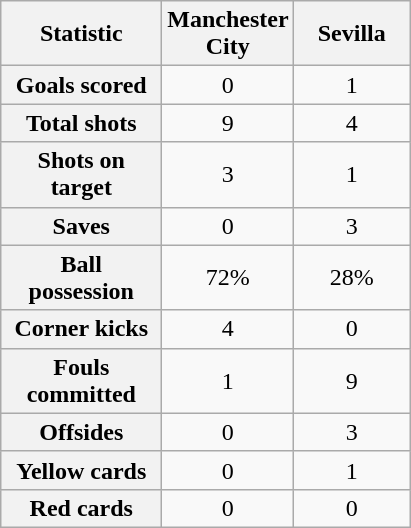<table class="wikitable plainrowheaders" style="text-align:center">
<tr>
<th scope="col" style="width:100px">Statistic</th>
<th scope="col" style="width:70px">Manchester City</th>
<th scope="col" style="width:70px">Sevilla</th>
</tr>
<tr>
<th scope=row>Goals scored</th>
<td>0</td>
<td>1</td>
</tr>
<tr>
<th scope=row>Total shots</th>
<td>9</td>
<td>4</td>
</tr>
<tr>
<th scope=row>Shots on target</th>
<td>3</td>
<td>1</td>
</tr>
<tr>
<th scope=row>Saves</th>
<td>0</td>
<td>3</td>
</tr>
<tr>
<th scope=row>Ball possession</th>
<td>72%</td>
<td>28%</td>
</tr>
<tr>
<th scope=row>Corner kicks</th>
<td>4</td>
<td>0</td>
</tr>
<tr>
<th scope=row>Fouls committed</th>
<td>1</td>
<td>9</td>
</tr>
<tr>
<th scope=row>Offsides</th>
<td>0</td>
<td>3</td>
</tr>
<tr>
<th scope=row>Yellow cards</th>
<td>0</td>
<td>1</td>
</tr>
<tr>
<th scope=row>Red cards</th>
<td>0</td>
<td>0</td>
</tr>
</table>
